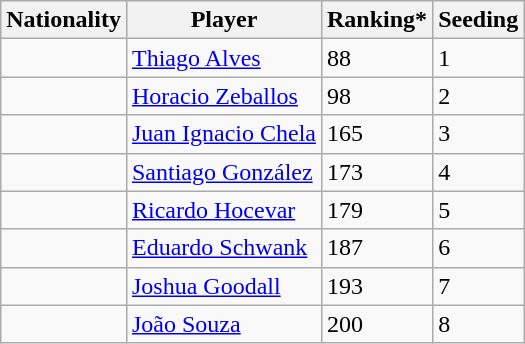<table class="wikitable" border="1">
<tr>
<th>Nationality</th>
<th>Player</th>
<th>Ranking*</th>
<th>Seeding</th>
</tr>
<tr>
<td></td>
<td><a href='#'>Thiago Alves</a></td>
<td>88</td>
<td>1</td>
</tr>
<tr>
<td></td>
<td><a href='#'>Horacio Zeballos</a></td>
<td>98</td>
<td>2</td>
</tr>
<tr>
<td></td>
<td><a href='#'>Juan Ignacio Chela</a></td>
<td>165</td>
<td>3</td>
</tr>
<tr>
<td></td>
<td><a href='#'>Santiago González</a></td>
<td>173</td>
<td>4</td>
</tr>
<tr>
<td></td>
<td><a href='#'>Ricardo Hocevar</a></td>
<td>179</td>
<td>5</td>
</tr>
<tr>
<td></td>
<td><a href='#'>Eduardo Schwank</a></td>
<td>187</td>
<td>6</td>
</tr>
<tr>
<td></td>
<td><a href='#'>Joshua Goodall</a></td>
<td>193</td>
<td>7</td>
</tr>
<tr>
<td></td>
<td><a href='#'>João Souza</a></td>
<td>200</td>
<td>8</td>
</tr>
</table>
